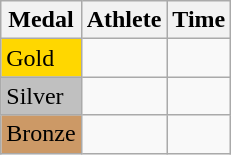<table class="wikitable">
<tr>
<th>Medal</th>
<th>Athlete</th>
<th>Time</th>
</tr>
<tr>
<td bgcolor="gold">Gold</td>
<td></td>
<td></td>
</tr>
<tr>
<td bgcolor="silver">Silver</td>
<td></td>
<td></td>
</tr>
<tr>
<td bgcolor="CC9966">Bronze</td>
<td></td>
<td></td>
</tr>
</table>
